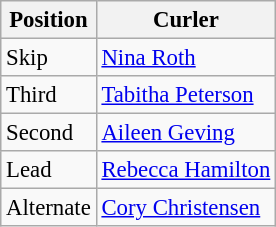<table class="wikitable sortable" style=font-size:95%>
<tr>
<th>Position</th>
<th>Curler</th>
</tr>
<tr>
<td>Skip</td>
<td><a href='#'>Nina Roth</a></td>
</tr>
<tr>
<td>Third</td>
<td><a href='#'>Tabitha Peterson</a></td>
</tr>
<tr>
<td>Second</td>
<td><a href='#'>Aileen Geving</a></td>
</tr>
<tr>
<td>Lead</td>
<td><a href='#'>Rebecca Hamilton</a></td>
</tr>
<tr>
<td>Alternate</td>
<td><a href='#'>Cory Christensen</a></td>
</tr>
</table>
